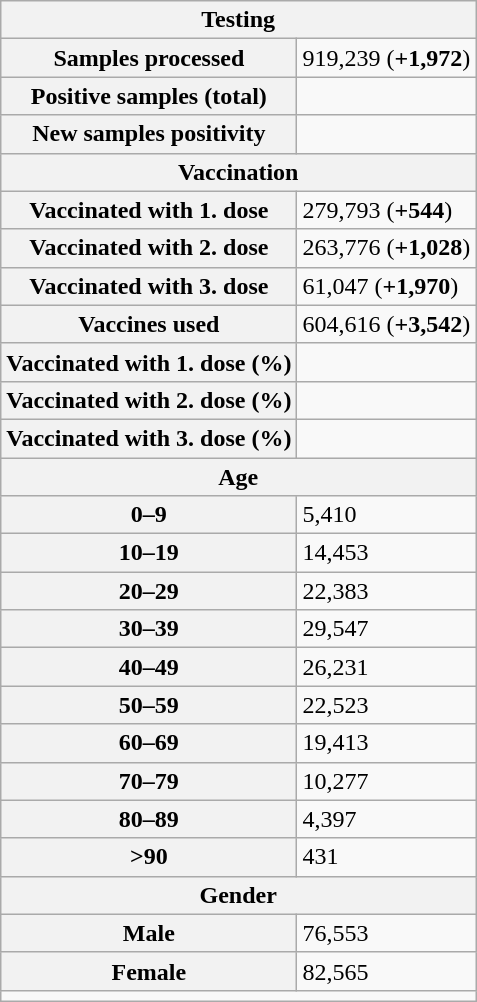<table class="wikitable">
<tr>
<th colspan="2">Testing</th>
</tr>
<tr>
<th>Samples processed</th>
<td>919,239 (<strong>+1,972</strong>)</td>
</tr>
<tr>
<th>Positive samples (total)</th>
<td></td>
</tr>
<tr>
<th>New samples positivity</th>
<td></td>
</tr>
<tr>
<th colspan="2">Vaccination</th>
</tr>
<tr>
<th>Vaccinated with 1. dose</th>
<td>279,793 (<strong>+544</strong>)</td>
</tr>
<tr>
<th>Vaccinated with 2. dose</th>
<td>263,776 (<strong>+1,028</strong>)</td>
</tr>
<tr>
<th>Vaccinated with 3. dose</th>
<td>61,047 (<strong>+1,970</strong>)</td>
</tr>
<tr>
<th>Vaccines used</th>
<td>604,616 (<strong>+3,542</strong>)</td>
</tr>
<tr>
<th>Vaccinated with 1. dose (%)</th>
<td></td>
</tr>
<tr>
<th>Vaccinated with 2. dose (%)</th>
<td></td>
</tr>
<tr>
<th>Vaccinated with 3. dose (%)</th>
<td></td>
</tr>
<tr>
<th colspan="2">Age</th>
</tr>
<tr>
<th>0–9</th>
<td>5,410</td>
</tr>
<tr>
<th>10–19</th>
<td>14,453</td>
</tr>
<tr>
<th>20–29</th>
<td>22,383</td>
</tr>
<tr>
<th>30–39</th>
<td>29,547</td>
</tr>
<tr>
<th>40–49</th>
<td>26,231</td>
</tr>
<tr>
<th>50–59</th>
<td>22,523</td>
</tr>
<tr>
<th>60–69</th>
<td>19,413</td>
</tr>
<tr>
<th>70–79</th>
<td>10,277</td>
</tr>
<tr>
<th>80–89</th>
<td>4,397</td>
</tr>
<tr>
<th>>90</th>
<td>431</td>
</tr>
<tr>
<th colspan="2">Gender</th>
</tr>
<tr>
<th>Male</th>
<td>76,553</td>
</tr>
<tr>
<th>Female</th>
<td>82,565</td>
</tr>
<tr>
<td colspan="2"></td>
</tr>
</table>
